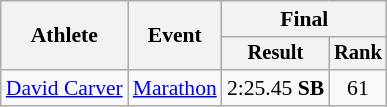<table class="wikitable" style="font-size:90%">
<tr>
<th rowspan="2">Athlete</th>
<th rowspan="2">Event</th>
<th colspan="2">Final</th>
</tr>
<tr style="font-size:95%">
<th>Result</th>
<th>Rank</th>
</tr>
<tr style=text-align:center>
<td style=text-align:left><a href='#'>David Carver</a></td>
<td style=text-align:left><a href='#'>Marathon</a></td>
<td>2:25.45 <strong>SB</strong></td>
<td>61</td>
</tr>
</table>
